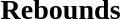<table width=100%>
<tr>
<td width=50% valign=top><br><h3>Rebounds</h3>




</td>
</tr>
</table>
